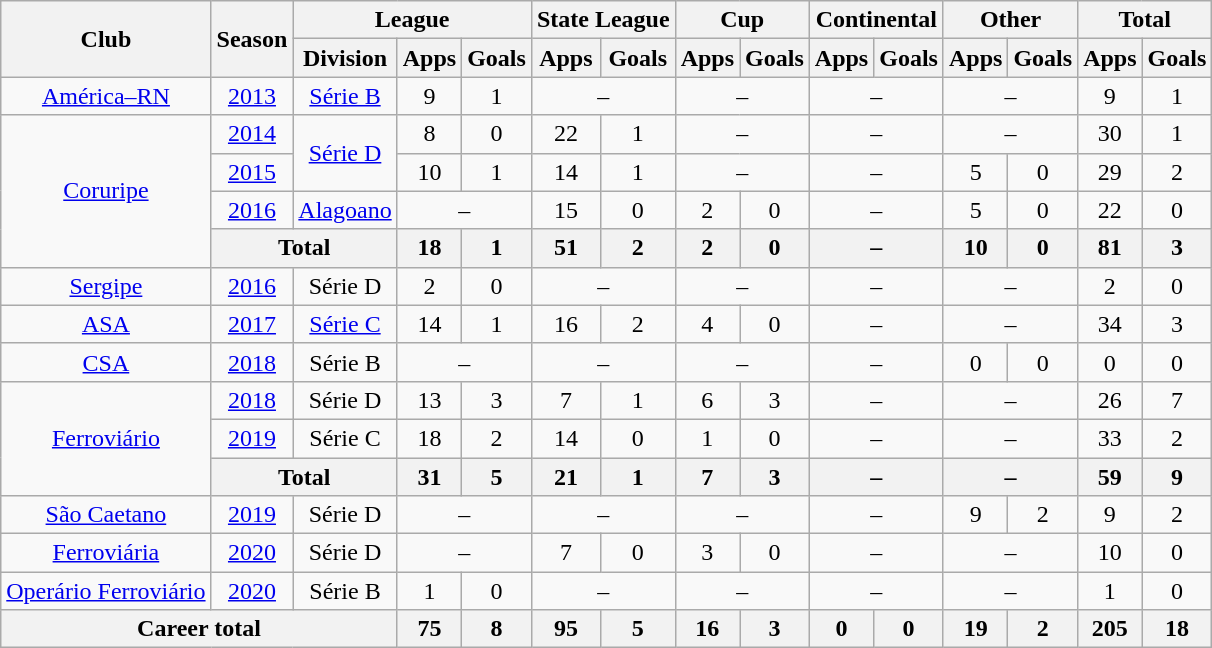<table class="wikitable" style="text-align: center">
<tr>
<th rowspan="2">Club</th>
<th rowspan="2">Season</th>
<th colspan="3">League</th>
<th colspan="2">State League</th>
<th colspan="2">Cup</th>
<th colspan="2">Continental</th>
<th colspan="2">Other</th>
<th colspan="2">Total</th>
</tr>
<tr>
<th>Division</th>
<th>Apps</th>
<th>Goals</th>
<th>Apps</th>
<th>Goals</th>
<th>Apps</th>
<th>Goals</th>
<th>Apps</th>
<th>Goals</th>
<th>Apps</th>
<th>Goals</th>
<th>Apps</th>
<th>Goals</th>
</tr>
<tr>
<td><a href='#'>América–RN</a></td>
<td><a href='#'>2013</a></td>
<td><a href='#'>Série B</a></td>
<td>9</td>
<td>1</td>
<td colspan="2">–</td>
<td colspan="2">–</td>
<td colspan="2">–</td>
<td colspan="2">–</td>
<td>9</td>
<td>1</td>
</tr>
<tr>
<td rowspan="4"><a href='#'>Coruripe</a></td>
<td><a href='#'>2014</a></td>
<td rowspan="2"><a href='#'>Série D</a></td>
<td>8</td>
<td>0</td>
<td>22</td>
<td>1</td>
<td colspan="2">–</td>
<td colspan="2">–</td>
<td colspan="2">–</td>
<td>30</td>
<td>1</td>
</tr>
<tr>
<td><a href='#'>2015</a></td>
<td>10</td>
<td>1</td>
<td>14</td>
<td>1</td>
<td colspan="2">–</td>
<td colspan="2">–</td>
<td>5</td>
<td>0</td>
<td>29</td>
<td>2</td>
</tr>
<tr>
<td><a href='#'>2016</a></td>
<td><a href='#'>Alagoano</a></td>
<td colspan="2">–</td>
<td>15</td>
<td>0</td>
<td>2</td>
<td>0</td>
<td colspan="2">–</td>
<td>5</td>
<td>0</td>
<td>22</td>
<td>0</td>
</tr>
<tr>
<th colspan="2"><strong>Total</strong></th>
<th>18</th>
<th>1</th>
<th>51</th>
<th>2</th>
<th>2</th>
<th>0</th>
<th colspan="2">–</th>
<th>10</th>
<th>0</th>
<th>81</th>
<th>3</th>
</tr>
<tr>
<td><a href='#'>Sergipe</a></td>
<td><a href='#'>2016</a></td>
<td>Série D</td>
<td>2</td>
<td>0</td>
<td colspan="2">–</td>
<td colspan="2">–</td>
<td colspan="2">–</td>
<td colspan="2">–</td>
<td>2</td>
<td>0</td>
</tr>
<tr>
<td><a href='#'>ASA</a></td>
<td><a href='#'>2017</a></td>
<td><a href='#'>Série C</a></td>
<td>14</td>
<td>1</td>
<td>16</td>
<td>2</td>
<td>4</td>
<td>0</td>
<td colspan="2">–</td>
<td colspan="2">–</td>
<td>34</td>
<td>3</td>
</tr>
<tr>
<td><a href='#'>CSA</a></td>
<td><a href='#'>2018</a></td>
<td>Série B</td>
<td colspan="2">–</td>
<td colspan="2">–</td>
<td colspan="2">–</td>
<td colspan="2">–</td>
<td>0</td>
<td>0</td>
<td>0</td>
<td>0</td>
</tr>
<tr>
<td rowspan="3"><a href='#'>Ferroviário</a></td>
<td><a href='#'>2018</a></td>
<td>Série D</td>
<td>13</td>
<td>3</td>
<td>7</td>
<td>1</td>
<td>6</td>
<td>3</td>
<td colspan="2">–</td>
<td colspan="2">–</td>
<td>26</td>
<td>7</td>
</tr>
<tr>
<td><a href='#'>2019</a></td>
<td>Série C</td>
<td>18</td>
<td>2</td>
<td>14</td>
<td>0</td>
<td>1</td>
<td>0</td>
<td colspan="2">–</td>
<td colspan="2">–</td>
<td>33</td>
<td>2</td>
</tr>
<tr>
<th colspan="2"><strong>Total</strong></th>
<th>31</th>
<th>5</th>
<th>21</th>
<th>1</th>
<th>7</th>
<th>3</th>
<th colspan="2">–</th>
<th colspan="2">–</th>
<th>59</th>
<th>9</th>
</tr>
<tr>
<td><a href='#'>São Caetano</a></td>
<td><a href='#'>2019</a></td>
<td>Série D</td>
<td colspan="2">–</td>
<td colspan="2">–</td>
<td colspan="2">–</td>
<td colspan="2">–</td>
<td>9</td>
<td>2</td>
<td>9</td>
<td>2</td>
</tr>
<tr>
<td><a href='#'>Ferroviária</a></td>
<td><a href='#'>2020</a></td>
<td>Série D</td>
<td colspan="2">–</td>
<td>7</td>
<td>0</td>
<td>3</td>
<td>0</td>
<td colspan="2">–</td>
<td colspan="2">–</td>
<td>10</td>
<td>0</td>
</tr>
<tr>
<td><a href='#'>Operário Ferroviário</a></td>
<td><a href='#'>2020</a></td>
<td>Série B</td>
<td>1</td>
<td>0</td>
<td colspan="2">–</td>
<td colspan="2">–</td>
<td colspan="2">–</td>
<td colspan="2">–</td>
<td>1</td>
<td>0</td>
</tr>
<tr>
<th colspan="3"><strong>Career total</strong></th>
<th>75</th>
<th>8</th>
<th>95</th>
<th>5</th>
<th>16</th>
<th>3</th>
<th>0</th>
<th>0</th>
<th>19</th>
<th>2</th>
<th>205</th>
<th>18</th>
</tr>
</table>
